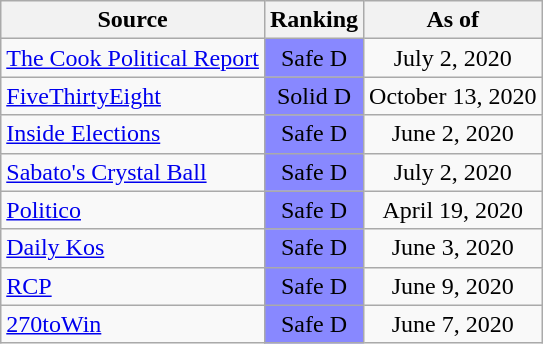<table class="wikitable" style="text-align:center">
<tr>
<th>Source</th>
<th>Ranking</th>
<th>As of</th>
</tr>
<tr>
<td align=left><a href='#'>The Cook Political Report</a></td>
<td style="background:#88f" data-sort-value=-4>Safe D</td>
<td>July 2, 2020</td>
</tr>
<tr>
<td align=left><a href='#'>FiveThirtyEight</a></td>
<td style="background:#88f" data-sort-value=-4>Solid D</td>
<td>October 13, 2020</td>
</tr>
<tr>
<td align=left><a href='#'>Inside Elections</a></td>
<td style="background:#88f" data-sort-value=-4>Safe D</td>
<td>June 2, 2020</td>
</tr>
<tr>
<td align=left><a href='#'>Sabato's Crystal Ball</a></td>
<td style="background:#88f" data-sort-value=-4>Safe D</td>
<td>July 2, 2020</td>
</tr>
<tr>
<td align=left><a href='#'>Politico</a></td>
<td style="background:#88f" data-sort-value=-4>Safe D</td>
<td>April 19, 2020</td>
</tr>
<tr>
<td align=left><a href='#'>Daily Kos</a></td>
<td style="background:#88f" data-sort-value=-4>Safe D</td>
<td>June 3, 2020</td>
</tr>
<tr>
<td align=left><a href='#'>RCP</a></td>
<td style="background:#88f" data-sort-value=-4>Safe D</td>
<td>June 9, 2020</td>
</tr>
<tr>
<td align=left><a href='#'>270toWin</a></td>
<td style="background:#88f" data-sort-value=-4>Safe D</td>
<td>June 7, 2020</td>
</tr>
</table>
